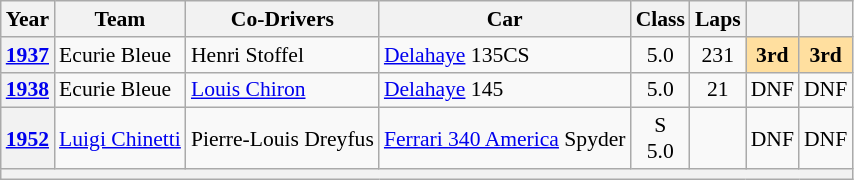<table class="wikitable" style="text-align:center; font-size:90%">
<tr>
<th>Year</th>
<th>Team</th>
<th>Co-Drivers</th>
<th>Car</th>
<th>Class</th>
<th>Laps</th>
<th></th>
<th></th>
</tr>
<tr>
<th><a href='#'>1937</a></th>
<td align="left"> Ecurie Bleue</td>
<td align="left"> Henri Stoffel</td>
<td align="left"><a href='#'>Delahaye</a> 135CS</td>
<td>5.0</td>
<td>231</td>
<td style="background:#ffdf9f;"><strong>3rd</strong></td>
<td style="background:#ffdf9f;"><strong>3rd</strong></td>
</tr>
<tr>
<th><a href='#'>1938</a></th>
<td align="left"> Ecurie Bleue</td>
<td align="left"> <a href='#'>Louis Chiron</a></td>
<td align="left"><a href='#'>Delahaye</a> 145</td>
<td>5.0</td>
<td>21</td>
<td>DNF</td>
<td>DNF</td>
</tr>
<tr>
<th><a href='#'>1952</a></th>
<td align="left"> <a href='#'>Luigi Chinetti</a></td>
<td align="left"> Pierre-Louis Dreyfus</td>
<td align="left"><a href='#'>Ferrari 340 America</a> Spyder</td>
<td>S<br>5.0</td>
<td></td>
<td>DNF</td>
<td>DNF</td>
</tr>
<tr>
<th colspan="8"></th>
</tr>
</table>
